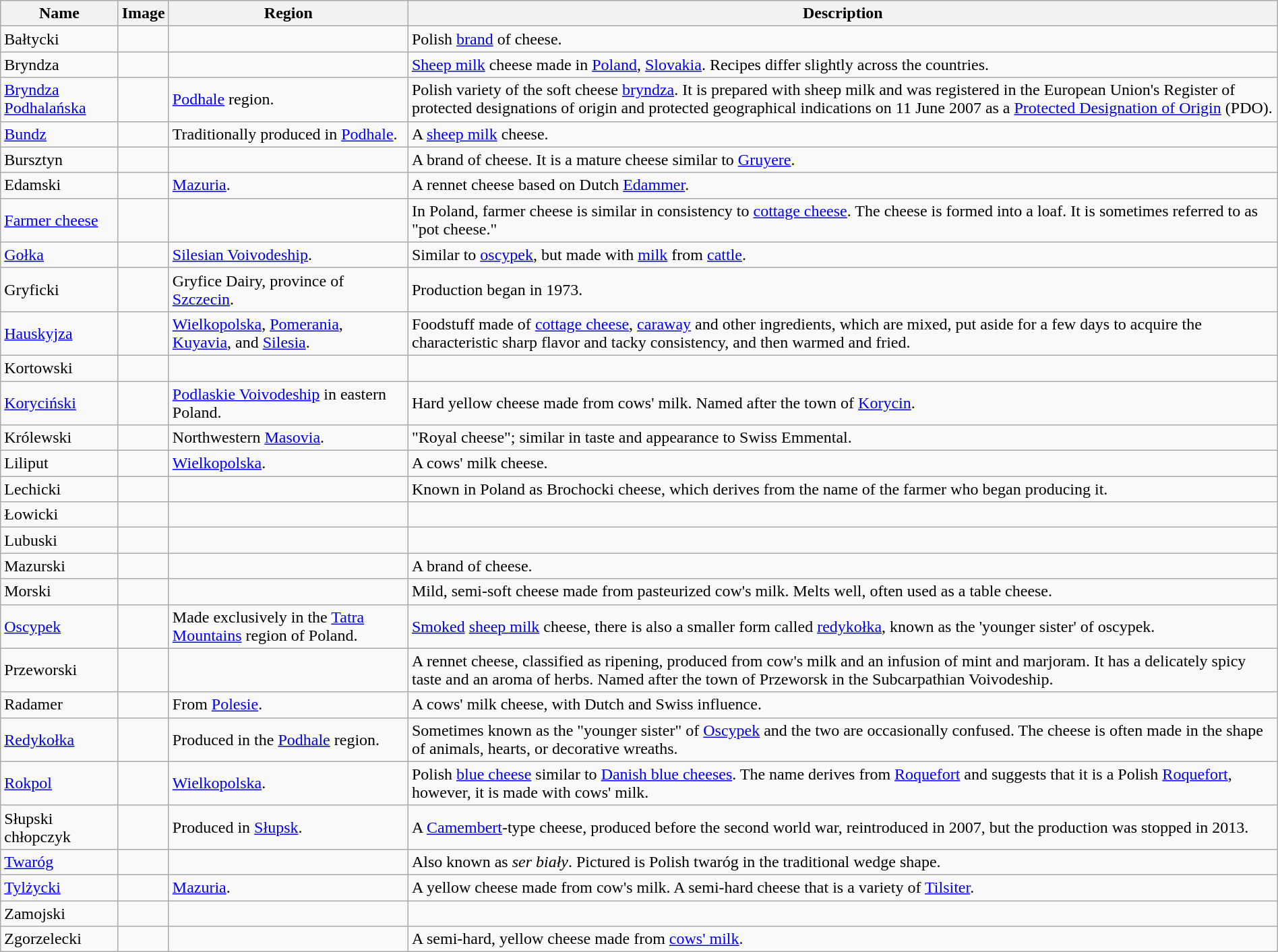<table class="wikitable sortable" style="width:100%;">
<tr>
<th>Name</th>
<th class="unsortable">Image</th>
<th>Region</th>
<th>Description</th>
</tr>
<tr>
<td>Bałtycki</td>
<td></td>
<td></td>
<td>Polish <a href='#'>brand</a> of cheese.</td>
</tr>
<tr>
<td>Bryndza</td>
<td></td>
<td></td>
<td><a href='#'>Sheep milk</a> cheese made in <a href='#'>Poland</a>, <a href='#'>Slovakia</a>. Recipes differ slightly across the countries.</td>
</tr>
<tr>
<td><a href='#'>Bryndza Podhalańska</a></td>
<td></td>
<td><a href='#'>Podhale</a> region.</td>
<td>Polish variety of the soft cheese <a href='#'>bryndza</a>. It is prepared with sheep milk and was registered in the European Union's Register of protected designations of origin and protected geographical indications on 11 June 2007 as a <a href='#'>Protected Designation of Origin</a> (PDO).</td>
</tr>
<tr>
<td><a href='#'>Bundz</a></td>
<td></td>
<td>Traditionally produced in <a href='#'>Podhale</a>.</td>
<td>A <a href='#'>sheep milk</a> cheese.</td>
</tr>
<tr>
<td>Bursztyn</td>
<td></td>
<td></td>
<td>A brand of cheese. It is a mature cheese similar to <a href='#'>Gruyere</a>.</td>
</tr>
<tr>
<td>Edamski</td>
<td></td>
<td><a href='#'>Mazuria</a>.</td>
<td>A rennet cheese based on Dutch <a href='#'>Edammer</a>.</td>
</tr>
<tr>
<td><a href='#'>Farmer cheese</a></td>
<td></td>
<td></td>
<td>In Poland, farmer cheese is similar in consistency to <a href='#'>cottage cheese</a>. The cheese is formed into a loaf. It is sometimes referred to as "pot cheese."</td>
</tr>
<tr>
<td><a href='#'>Gołka</a></td>
<td></td>
<td><a href='#'>Silesian Voivodeship</a>.</td>
<td>Similar to <a href='#'>oscypek</a>, but made with <a href='#'>milk</a> from <a href='#'>cattle</a>.</td>
</tr>
<tr>
<td>Gryficki</td>
<td></td>
<td>Gryfice Dairy, province of <a href='#'>Szczecin</a>.</td>
<td>Production began in 1973.</td>
</tr>
<tr>
<td><a href='#'>Hauskyjza</a></td>
<td></td>
<td><a href='#'>Wielkopolska</a>, <a href='#'>Pomerania</a>, <a href='#'>Kuyavia</a>, and <a href='#'>Silesia</a>.</td>
<td>Foodstuff made of <a href='#'>cottage cheese</a>, <a href='#'>caraway</a> and other ingredients, which are mixed, put aside for a few days to acquire the characteristic sharp flavor and tacky consistency, and then warmed and fried.</td>
</tr>
<tr>
<td>Kortowski </td>
<td></td>
<td></td>
<td></td>
</tr>
<tr>
<td><a href='#'>Koryciński</a></td>
<td></td>
<td><a href='#'>Podlaskie Voivodeship</a> in eastern Poland.</td>
<td>Hard yellow cheese made from cows' milk. Named after the town of <a href='#'>Korycin</a>.</td>
</tr>
<tr>
<td>Królewski</td>
<td></td>
<td>Northwestern <a href='#'>Masovia</a>.</td>
<td>"Royal cheese"; similar in taste and appearance to Swiss Emmental.</td>
</tr>
<tr>
<td>Liliput</td>
<td></td>
<td><a href='#'>Wielkopolska</a>.</td>
<td>A cows' milk cheese.</td>
</tr>
<tr>
<td>Lechicki</td>
<td></td>
<td></td>
<td>Known in Poland as Brochocki cheese, which derives from the name of the farmer who began producing it.</td>
</tr>
<tr>
<td>Łowicki </td>
<td></td>
<td></td>
<td></td>
</tr>
<tr>
<td>Lubuski</td>
<td></td>
<td></td>
<td></td>
</tr>
<tr>
<td>Mazurski</td>
<td></td>
<td></td>
<td>A brand of cheese.</td>
</tr>
<tr>
<td>Morski</td>
<td></td>
<td></td>
<td>Mild, semi-soft cheese made from pasteurized cow's milk. Melts well, often used as a table cheese.</td>
</tr>
<tr>
<td><a href='#'>Oscypek</a></td>
<td></td>
<td>Made exclusively in the <a href='#'>Tatra Mountains</a> region of Poland.</td>
<td><a href='#'>Smoked</a> <a href='#'>sheep milk</a> cheese, there is also a smaller form called <a href='#'>redykołka</a>, known as the 'younger sister' of oscypek.</td>
</tr>
<tr>
<td>Przeworski</td>
<td></td>
<td></td>
<td>A rennet cheese, classified as ripening, produced from cow's milk and an infusion of mint and marjoram. It has a delicately spicy taste and an aroma of herbs. Named after the town of Przeworsk in the Subcarpathian Voivodeship.</td>
</tr>
<tr>
<td>Radamer</td>
<td></td>
<td>From <a href='#'>Polesie</a>.</td>
<td>A cows' milk cheese, with Dutch and Swiss influence.</td>
</tr>
<tr>
<td><a href='#'>Redykołka</a></td>
<td></td>
<td>Produced in the <a href='#'>Podhale</a> region.</td>
<td>Sometimes known as the "younger sister" of <a href='#'>Oscypek</a> and the two are occasionally confused. The cheese is often made in the shape of animals, hearts, or decorative wreaths.</td>
</tr>
<tr>
<td><a href='#'>Rokpol</a></td>
<td></td>
<td><a href='#'>Wielkopolska</a>.</td>
<td>Polish <a href='#'>blue cheese</a> similar to <a href='#'>Danish blue cheeses</a>. The name derives from <a href='#'>Roquefort</a> and suggests that it is a Polish <a href='#'>Roquefort</a>, however, it is made with cows' milk.</td>
</tr>
<tr>
<td>Słupski chłopczyk</td>
<td></td>
<td>Produced in <a href='#'>Słupsk</a>.</td>
<td>A <a href='#'>Camembert</a>-type cheese, produced before the second world war, reintroduced in 2007, but the production was stopped in 2013.</td>
</tr>
<tr>
<td><a href='#'>Twaróg</a></td>
<td></td>
<td></td>
<td>Also known as <em>ser biały</em>. Pictured is Polish twaróg in the traditional wedge shape.</td>
</tr>
<tr>
<td><a href='#'>Tylżycki</a></td>
<td></td>
<td><a href='#'>Mazuria</a>.</td>
<td>A yellow cheese made from cow's milk. A semi-hard cheese that is a variety of <a href='#'>Tilsiter</a>.</td>
</tr>
<tr>
<td>Zamojski</td>
<td></td>
<td></td>
<td></td>
</tr>
<tr>
<td>Zgorzelecki</td>
<td></td>
<td></td>
<td>A semi-hard, yellow cheese made from <a href='#'>cows' milk</a>.</td>
</tr>
</table>
